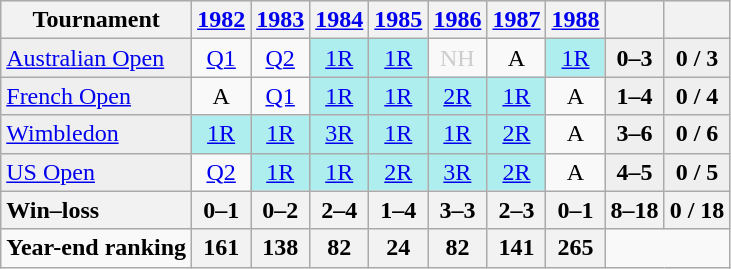<table class="wikitable">
<tr style="background:#efefef;">
<th>Tournament</th>
<th><a href='#'>1982</a></th>
<th><a href='#'>1983</a></th>
<th><a href='#'>1984</a></th>
<th><a href='#'>1985</a></th>
<th><a href='#'>1986</a></th>
<th><a href='#'>1987</a></th>
<th><a href='#'>1988</a></th>
<th></th>
<th></th>
</tr>
<tr>
<td style="background:#EFEFEF;"><a href='#'>Australian Open</a></td>
<td style="text-align:center;"><a href='#'>Q1</a></td>
<td style="text-align:center;"><a href='#'>Q2</a></td>
<td style="text-align:center; background:#afeeee;"><a href='#'>1R</a></td>
<td style="text-align:center; background:#afeeee;"><a href='#'>1R</a></td>
<td style="text-align:center; color:#ccc">NH</td>
<td style="text-align:center;">A</td>
<td style="text-align:center; background:#afeeee;"><a href='#'>1R</a></td>
<td style="text-align:center; background:#efefef;"><strong>0–3</strong></td>
<td style="text-align:center; background:#efefef;"><strong>0 / 3</strong></td>
</tr>
<tr>
<td style="background:#EFEFEF;"><a href='#'>French Open</a></td>
<td style="text-align:center;">A</td>
<td style="text-align:center;"><a href='#'>Q1</a></td>
<td style="text-align:center; background:#afeeee;"><a href='#'>1R</a></td>
<td style="text-align:center; background:#afeeee;"><a href='#'>1R</a></td>
<td style="text-align:center; background:#afeeee;"><a href='#'>2R</a></td>
<td style="text-align:center; background:#afeeee;"><a href='#'>1R</a></td>
<td style="text-align:center;">A</td>
<td style="text-align:center; background:#efefef;"><strong>1–4</strong></td>
<td style="text-align:center; background:#efefef;"><strong>0 / 4</strong></td>
</tr>
<tr>
<td style="background:#EFEFEF;"><a href='#'>Wimbledon</a></td>
<td style="text-align:center; background:#afeeee;"><a href='#'>1R</a></td>
<td style="text-align:center; background:#afeeee;"><a href='#'>1R</a></td>
<td style="text-align:center; background:#afeeee;"><a href='#'>3R</a></td>
<td style="text-align:center; background:#afeeee;"><a href='#'>1R</a></td>
<td style="text-align:center; background:#afeeee;"><a href='#'>1R</a></td>
<td style="text-align:center; background:#afeeee;"><a href='#'>2R</a></td>
<td style="text-align:center;">A</td>
<td style="text-align:center; background:#efefef;"><strong>3–6</strong></td>
<td style="text-align:center; background:#efefef;"><strong>0 / 6</strong></td>
</tr>
<tr>
<td style="background:#EFEFEF;"><a href='#'>US Open</a></td>
<td style="text-align:center;"><a href='#'>Q2</a></td>
<td style="text-align:center; background:#afeeee;"><a href='#'>1R</a></td>
<td style="text-align:center; background:#afeeee;"><a href='#'>1R</a></td>
<td style="text-align:center; background:#afeeee;"><a href='#'>2R</a></td>
<td style="text-align:center; background:#afeeee;"><a href='#'>3R</a></td>
<td style="text-align:center; background:#afeeee;"><a href='#'>2R</a></td>
<td style="text-align:center;">A</td>
<td style="text-align:center; background:#efefef;"><strong>4–5</strong></td>
<td style="text-align:center; background:#efefef;"><strong>0 / 5</strong></td>
</tr>
<tr>
<th style=text-align:left>Win–loss</th>
<th>0–1</th>
<th>0–2</th>
<th>2–4</th>
<th>1–4</th>
<th>3–3</th>
<th>2–3</th>
<th>0–1</th>
<th>8–18</th>
<th>0 / 18</th>
</tr>
<tr>
<td align=left><strong>Year-end ranking</strong></td>
<th style="text-align:center;">161</th>
<th style="text-align:center;">138</th>
<th style="text-align:center;">82</th>
<th style="text-align:center;">24</th>
<th style="text-align:center;">82</th>
<th style="text-align:center;">141</th>
<th style="text-align:center;">265</th>
</tr>
</table>
